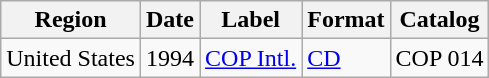<table class="wikitable">
<tr>
<th>Region</th>
<th>Date</th>
<th>Label</th>
<th>Format</th>
<th>Catalog</th>
</tr>
<tr>
<td>United States</td>
<td>1994</td>
<td><a href='#'>COP Intl.</a></td>
<td><a href='#'>CD</a></td>
<td>COP 014</td>
</tr>
</table>
